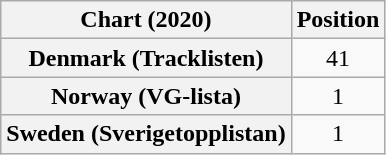<table class="wikitable sortable plainrowheaders" style="text-align:center">
<tr>
<th scope="col">Chart (2020)</th>
<th scope="col">Position</th>
</tr>
<tr>
<th scope="row">Denmark (Tracklisten)</th>
<td>41</td>
</tr>
<tr>
<th scope="row">Norway (VG-lista)</th>
<td>1</td>
</tr>
<tr>
<th scope="row">Sweden (Sverigetopplistan)</th>
<td>1</td>
</tr>
</table>
